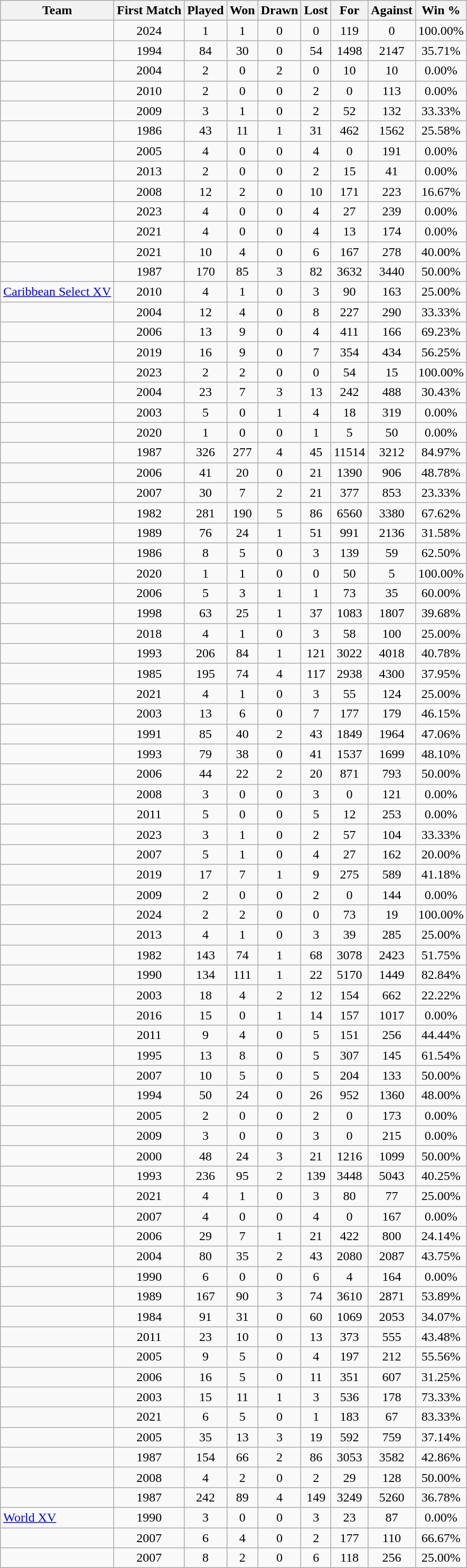<table class="wikitable sortable" style="text-align:center;">
<tr>
<th>Team</th>
<th>First Match</th>
<th>Played</th>
<th>Won</th>
<th>Drawn</th>
<th>Lost</th>
<th>For</th>
<th>Against</th>
<th>Win %</th>
</tr>
<tr>
<td style="text-align: left;"></td>
<td>2024</td>
<td>1</td>
<td>1</td>
<td>0</td>
<td>0</td>
<td>119</td>
<td>0</td>
<td>100.00%</td>
</tr>
<tr>
<td style="text-align: left;"></td>
<td>1994</td>
<td>84</td>
<td>30</td>
<td>0</td>
<td>54</td>
<td>1498</td>
<td>2147</td>
<td>35.71%</td>
</tr>
<tr>
<td style="text-align: left;"></td>
<td>2004</td>
<td>2</td>
<td>0</td>
<td>2</td>
<td>0</td>
<td>10</td>
<td>10</td>
<td>0.00%</td>
</tr>
<tr>
<td style="text-align: left;"></td>
<td>2010</td>
<td>2</td>
<td>0</td>
<td>0</td>
<td>2</td>
<td>0</td>
<td>113</td>
<td>0.00%</td>
</tr>
<tr>
<td style="text-align: left;"></td>
<td>2009</td>
<td>3</td>
<td>1</td>
<td>0</td>
<td>2</td>
<td>52</td>
<td>132</td>
<td>33.33%</td>
</tr>
<tr>
<td style="text-align: left;"></td>
<td>1986</td>
<td>43</td>
<td>11</td>
<td>1</td>
<td>31</td>
<td>462</td>
<td>1562</td>
<td>25.58%</td>
</tr>
<tr>
<td style="text-align: left;"></td>
<td>2005</td>
<td>4</td>
<td>0</td>
<td>0</td>
<td>4</td>
<td>0</td>
<td>191</td>
<td>0.00%</td>
</tr>
<tr>
<td style="text-align: left;"></td>
<td>2013</td>
<td>2</td>
<td>0</td>
<td>0</td>
<td>2</td>
<td>15</td>
<td>41</td>
<td>0.00%</td>
</tr>
<tr>
<td style="text-align: left;"></td>
<td>2008</td>
<td>12</td>
<td>2</td>
<td>0</td>
<td>10</td>
<td>171</td>
<td>223</td>
<td>16.67%</td>
</tr>
<tr>
<td style="text-align: left;"></td>
<td>2023</td>
<td>4</td>
<td>0</td>
<td>0</td>
<td>4</td>
<td>27</td>
<td>239</td>
<td>0.00%</td>
</tr>
<tr>
<td style="text-align: left;"></td>
<td>2021</td>
<td>4</td>
<td>0</td>
<td>0</td>
<td>4</td>
<td>13</td>
<td>174</td>
<td>0.00%</td>
</tr>
<tr>
<td style="text-align: left;"></td>
<td>2021</td>
<td>10</td>
<td>4</td>
<td>0</td>
<td>6</td>
<td>167</td>
<td>278</td>
<td>40.00%</td>
</tr>
<tr>
<td style="text-align: left;"></td>
<td>1987</td>
<td>170</td>
<td>85</td>
<td>3</td>
<td>82</td>
<td>3632</td>
<td>3440</td>
<td>50.00%</td>
</tr>
<tr>
<td style="text-align: left;"> <a href='#'>Caribbean Select XV</a></td>
<td>2010</td>
<td>4</td>
<td>1</td>
<td>0</td>
<td>3</td>
<td>90</td>
<td>163</td>
<td>25.00%</td>
</tr>
<tr>
<td style="text-align: left;"></td>
<td>2004</td>
<td>12</td>
<td>4</td>
<td>0</td>
<td>8</td>
<td>227</td>
<td>290</td>
<td>33.33%</td>
</tr>
<tr>
<td style="text-align: left;"></td>
<td>2006</td>
<td>13</td>
<td>9</td>
<td>0</td>
<td>4</td>
<td>411</td>
<td>166</td>
<td>69.23%</td>
</tr>
<tr>
<td style="text-align: left;"></td>
<td>2019</td>
<td>16</td>
<td>9</td>
<td>0</td>
<td>7</td>
<td>354</td>
<td>434</td>
<td>56.25%</td>
</tr>
<tr>
<td style="text-align: left;"></td>
<td>2023</td>
<td>2</td>
<td>2</td>
<td>0</td>
<td>0</td>
<td>54</td>
<td>15</td>
<td>100.00%</td>
</tr>
<tr>
<td style="text-align: left;"></td>
<td>2004</td>
<td>23</td>
<td>7</td>
<td>3</td>
<td>13</td>
<td>242</td>
<td>488</td>
<td>30.43%</td>
</tr>
<tr>
<td style="text-align: left;"></td>
<td>2003</td>
<td>5</td>
<td>0</td>
<td>1</td>
<td>4</td>
<td>18</td>
<td>319</td>
<td>0.00%</td>
</tr>
<tr>
<td style="text-align: left;"></td>
<td>2020</td>
<td>1</td>
<td>0</td>
<td>0</td>
<td>1</td>
<td>5</td>
<td>50</td>
<td>0.00%</td>
</tr>
<tr>
<td style="text-align: left;"></td>
<td>1987</td>
<td>326</td>
<td>277</td>
<td>4</td>
<td>45</td>
<td>11514</td>
<td>3212</td>
<td>84.97%</td>
</tr>
<tr>
<td style="text-align: left;"></td>
<td>2006</td>
<td>41</td>
<td>20</td>
<td>0</td>
<td>21</td>
<td>1390</td>
<td>906</td>
<td>48.78%</td>
</tr>
<tr>
<td style="text-align: left;"></td>
<td>2007</td>
<td>30</td>
<td>7</td>
<td>2</td>
<td>21</td>
<td>377</td>
<td>853</td>
<td>23.33%</td>
</tr>
<tr>
<td style="text-align: left;"></td>
<td>1982</td>
<td>281</td>
<td>190</td>
<td>5</td>
<td>86</td>
<td>6560</td>
<td>3380</td>
<td>67.62%</td>
</tr>
<tr>
<td style="text-align: left;"></td>
<td>1989</td>
<td>76</td>
<td>24</td>
<td>1</td>
<td>51</td>
<td>991</td>
<td>2136</td>
<td>31.58%</td>
</tr>
<tr>
<td style="text-align: left;"></td>
<td>1986</td>
<td>8</td>
<td>5</td>
<td>0</td>
<td>3</td>
<td>139</td>
<td>59</td>
<td>62.50%</td>
</tr>
<tr>
<td style="text-align: left;"></td>
<td>2020</td>
<td>1</td>
<td>1</td>
<td>0</td>
<td>0</td>
<td>50</td>
<td>5</td>
<td>100.00%</td>
</tr>
<tr>
<td style="text-align: left;"></td>
<td>2006</td>
<td>5</td>
<td>3</td>
<td>1</td>
<td>1</td>
<td>73</td>
<td>35</td>
<td>60.00%</td>
</tr>
<tr>
<td style="text-align: left;"></td>
<td>1998</td>
<td>63</td>
<td>25</td>
<td>1</td>
<td>37</td>
<td>1083</td>
<td>1807</td>
<td>39.68%</td>
</tr>
<tr>
<td style="text-align: left;"></td>
<td>2018</td>
<td>4</td>
<td>1</td>
<td>0</td>
<td>3</td>
<td>58</td>
<td>100</td>
<td>25.00%</td>
</tr>
<tr>
<td style="text-align: left;"></td>
<td>1993</td>
<td>206</td>
<td>84</td>
<td>1</td>
<td>121</td>
<td>3022</td>
<td>4018</td>
<td>40.78%</td>
</tr>
<tr>
<td style="text-align: left;"></td>
<td>1985</td>
<td>195</td>
<td>74</td>
<td>4</td>
<td>117</td>
<td>2938</td>
<td>4300</td>
<td>37.95%</td>
</tr>
<tr>
<td style="text-align: left;"></td>
<td>2021</td>
<td>4</td>
<td>1</td>
<td>0</td>
<td>3</td>
<td>55</td>
<td>124</td>
<td>25.00%</td>
</tr>
<tr>
<td style="text-align: left;"></td>
<td>2003</td>
<td>13</td>
<td>6</td>
<td>0</td>
<td>7</td>
<td>177</td>
<td>179</td>
<td>46.15%</td>
</tr>
<tr>
<td style="text-align: left;"></td>
<td>1991</td>
<td>85</td>
<td>40</td>
<td>2</td>
<td>43</td>
<td>1849</td>
<td>1964</td>
<td>47.06%</td>
</tr>
<tr>
<td style="text-align: left;"></td>
<td>1993</td>
<td>79</td>
<td>38</td>
<td>0</td>
<td>41</td>
<td>1537</td>
<td>1699</td>
<td>48.10%</td>
</tr>
<tr>
<td style="text-align: left;"></td>
<td>2006</td>
<td>44</td>
<td>22</td>
<td>2</td>
<td>20</td>
<td>871</td>
<td>793</td>
<td>50.00%</td>
</tr>
<tr>
<td style="text-align: left;"></td>
<td>2008</td>
<td>3</td>
<td>0</td>
<td>0</td>
<td>3</td>
<td>0</td>
<td>121</td>
<td>0.00%</td>
</tr>
<tr>
<td style="text-align: left;"></td>
<td>2011</td>
<td>5</td>
<td>0</td>
<td>0</td>
<td>5</td>
<td>12</td>
<td>253</td>
<td>0.00%</td>
</tr>
<tr>
<td style="text-align: left;"></td>
<td>2023</td>
<td>3</td>
<td>1</td>
<td>0</td>
<td>2</td>
<td>57</td>
<td>104</td>
<td>33.33%</td>
</tr>
<tr>
<td style="text-align: left;"></td>
<td>2007</td>
<td>5</td>
<td>1</td>
<td>0</td>
<td>4</td>
<td>27</td>
<td>162</td>
<td>20.00%</td>
</tr>
<tr>
<td style="text-align: left;"></td>
<td>2019</td>
<td>17</td>
<td>7</td>
<td>1</td>
<td>9</td>
<td>275</td>
<td>589</td>
<td>41.18%</td>
</tr>
<tr>
<td style="text-align: left;"></td>
<td>2009</td>
<td>2</td>
<td>0</td>
<td>0</td>
<td>2</td>
<td>0</td>
<td>144</td>
<td>0.00%</td>
</tr>
<tr>
<td style="text-align: left;"></td>
<td>2024</td>
<td>2</td>
<td>2</td>
<td>0</td>
<td>0</td>
<td>73</td>
<td>19</td>
<td>100.00%</td>
</tr>
<tr>
<td style="text-align: left;"></td>
<td>2013</td>
<td>4</td>
<td>1</td>
<td>0</td>
<td>3</td>
<td>39</td>
<td>285</td>
<td>25.00%</td>
</tr>
<tr>
<td style="text-align: left;"></td>
<td>1982</td>
<td>143</td>
<td>74</td>
<td>1</td>
<td>68</td>
<td>3078</td>
<td>2423</td>
<td>51.75%</td>
</tr>
<tr>
<td style="text-align: left;"></td>
<td>1990</td>
<td>134</td>
<td>111</td>
<td>1</td>
<td>22</td>
<td>5170</td>
<td>1449</td>
<td>82.84%</td>
</tr>
<tr>
<td style="text-align: left;"></td>
<td>2003</td>
<td>18</td>
<td>4</td>
<td>2</td>
<td>12</td>
<td>154</td>
<td>662</td>
<td>22.22%</td>
</tr>
<tr>
<td style="text-align: left;"></td>
<td>2016</td>
<td>15</td>
<td>0</td>
<td>1</td>
<td>14</td>
<td>157</td>
<td>1017</td>
<td>0.00%</td>
</tr>
<tr>
<td style="text-align: left;"></td>
<td>2011</td>
<td>9</td>
<td>4</td>
<td>0</td>
<td>5</td>
<td>151</td>
<td>256</td>
<td>44.44%</td>
</tr>
<tr>
<td style="text-align: left;"></td>
<td>1995</td>
<td>13</td>
<td>8</td>
<td>0</td>
<td>5</td>
<td>307</td>
<td>145</td>
<td>61.54%</td>
</tr>
<tr>
<td style="text-align: left;"></td>
<td>2007</td>
<td>10</td>
<td>5</td>
<td>0</td>
<td>5</td>
<td>204</td>
<td>133</td>
<td>50.00%</td>
</tr>
<tr>
<td style="text-align: left;"></td>
<td>1994</td>
<td>50</td>
<td>24</td>
<td>0</td>
<td>26</td>
<td>952</td>
<td>1360</td>
<td>48.00%</td>
</tr>
<tr>
<td style="text-align: left;"></td>
<td>2005</td>
<td>2</td>
<td>0</td>
<td>0</td>
<td>2</td>
<td>0</td>
<td>173</td>
<td>0.00%</td>
</tr>
<tr>
<td style="text-align: left;"></td>
<td>2009</td>
<td>3</td>
<td>0</td>
<td>0</td>
<td>3</td>
<td>0</td>
<td>215</td>
<td>0.00%</td>
</tr>
<tr>
<td style="text-align: left;"></td>
<td>2000</td>
<td>48</td>
<td>24</td>
<td>3</td>
<td>21</td>
<td>1216</td>
<td>1099</td>
<td>50.00%</td>
</tr>
<tr>
<td style="text-align: left;"></td>
<td>1993</td>
<td>236</td>
<td>95</td>
<td>2</td>
<td>139</td>
<td>3448</td>
<td>5043</td>
<td>40.25%</td>
</tr>
<tr>
<td style="text-align: left;"></td>
<td>2021</td>
<td>4</td>
<td>1</td>
<td>0</td>
<td>3</td>
<td>80</td>
<td>77</td>
<td>25.00%</td>
</tr>
<tr>
<td style="text-align: left;"></td>
<td>2007</td>
<td>4</td>
<td>0</td>
<td>0</td>
<td>4</td>
<td>0</td>
<td>167</td>
<td>0.00%</td>
</tr>
<tr>
<td style="text-align: left;"></td>
<td>2006</td>
<td>29</td>
<td>7</td>
<td>1</td>
<td>21</td>
<td>422</td>
<td>800</td>
<td>24.14%</td>
</tr>
<tr>
<td style="text-align: left;"></td>
<td>2004</td>
<td>80</td>
<td>35</td>
<td>2</td>
<td>43</td>
<td>2080</td>
<td>2087</td>
<td>43.75%</td>
</tr>
<tr>
<td style="text-align: left;"></td>
<td>1990</td>
<td>6</td>
<td>0</td>
<td>0</td>
<td>6</td>
<td>4</td>
<td>164</td>
<td>0.00%</td>
</tr>
<tr>
<td style="text-align: left;"></td>
<td>1989</td>
<td>167</td>
<td>90</td>
<td>3</td>
<td>74</td>
<td>3610</td>
<td>2871</td>
<td>53.89%</td>
</tr>
<tr>
<td style="text-align: left;"></td>
<td>1984</td>
<td>91</td>
<td>31</td>
<td>0</td>
<td>60</td>
<td>1069</td>
<td>2053</td>
<td>34.07%</td>
</tr>
<tr>
<td style="text-align: left;"></td>
<td>2011</td>
<td>23</td>
<td>10</td>
<td>0</td>
<td>13</td>
<td>373</td>
<td>555</td>
<td>43.48%</td>
</tr>
<tr>
<td style="text-align: left;"></td>
<td>2005</td>
<td>9</td>
<td>5</td>
<td>0</td>
<td>4</td>
<td>197</td>
<td>212</td>
<td>55.56%</td>
</tr>
<tr>
<td style="text-align: left;"></td>
<td>2006</td>
<td>16</td>
<td>5</td>
<td>0</td>
<td>11</td>
<td>351</td>
<td>607</td>
<td>31.25%</td>
</tr>
<tr>
<td style="text-align: left;"></td>
<td>2003</td>
<td>15</td>
<td>11</td>
<td>1</td>
<td>3</td>
<td>536</td>
<td>178</td>
<td>73.33%</td>
</tr>
<tr>
<td style="text-align: left;"></td>
<td>2021</td>
<td>6</td>
<td>5</td>
<td>0</td>
<td>1</td>
<td>183</td>
<td>67</td>
<td>83.33%</td>
</tr>
<tr>
<td style="text-align: left;"></td>
<td>2005</td>
<td>35</td>
<td>13</td>
<td>3</td>
<td>19</td>
<td>592</td>
<td>759</td>
<td>37.14%</td>
</tr>
<tr>
<td style="text-align: left;"></td>
<td>1987</td>
<td>154</td>
<td>66</td>
<td>2</td>
<td>86</td>
<td>3053</td>
<td>3582</td>
<td>42.86%</td>
</tr>
<tr>
<td style="text-align: left;"></td>
<td>2008</td>
<td>4</td>
<td>2</td>
<td>0</td>
<td>2</td>
<td>29</td>
<td>128</td>
<td>50.00%</td>
</tr>
<tr>
<td style="text-align: left;"></td>
<td>1987</td>
<td>242</td>
<td>89</td>
<td>4</td>
<td>149</td>
<td>3249</td>
<td>5260</td>
<td>36.78%</td>
</tr>
<tr>
<td style="text-align: left;"> <a href='#'>World XV</a></td>
<td>1990</td>
<td>3</td>
<td>0</td>
<td>0</td>
<td>3</td>
<td>23</td>
<td>87</td>
<td>0.00%</td>
</tr>
<tr>
<td style="text-align: left;"></td>
<td>2007</td>
<td>6</td>
<td>4</td>
<td>0</td>
<td>2</td>
<td>177</td>
<td>110</td>
<td>66.67%</td>
</tr>
<tr>
<td style="text-align: left;"></td>
<td>2007</td>
<td>8</td>
<td>2</td>
<td>0</td>
<td>6</td>
<td>118</td>
<td>256</td>
<td>25.00%</td>
</tr>
</table>
